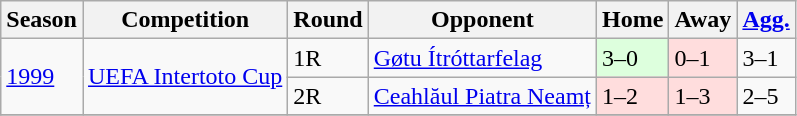<table class="wikitable">
<tr>
<th>Season</th>
<th>Competition</th>
<th>Round</th>
<th>Opponent</th>
<th>Home</th>
<th>Away</th>
<th><a href='#'>Agg.</a></th>
</tr>
<tr>
<td rowspan=2><a href='#'>1999</a></td>
<td rowspan=2><a href='#'>UEFA Intertoto Cup</a></td>
<td>1R</td>
<td> <a href='#'>Gøtu Ítróttarfelag</a></td>
<td bgcolor="#ddffdd">3–0</td>
<td bgcolor="#ffdddd">0–1</td>
<td>3–1</td>
</tr>
<tr>
<td>2R</td>
<td> <a href='#'>Ceahlăul Piatra Neamț</a></td>
<td bgcolor="#ffdddd">1–2</td>
<td bgcolor="#ffdddd">1–3</td>
<td>2–5</td>
</tr>
<tr>
</tr>
</table>
